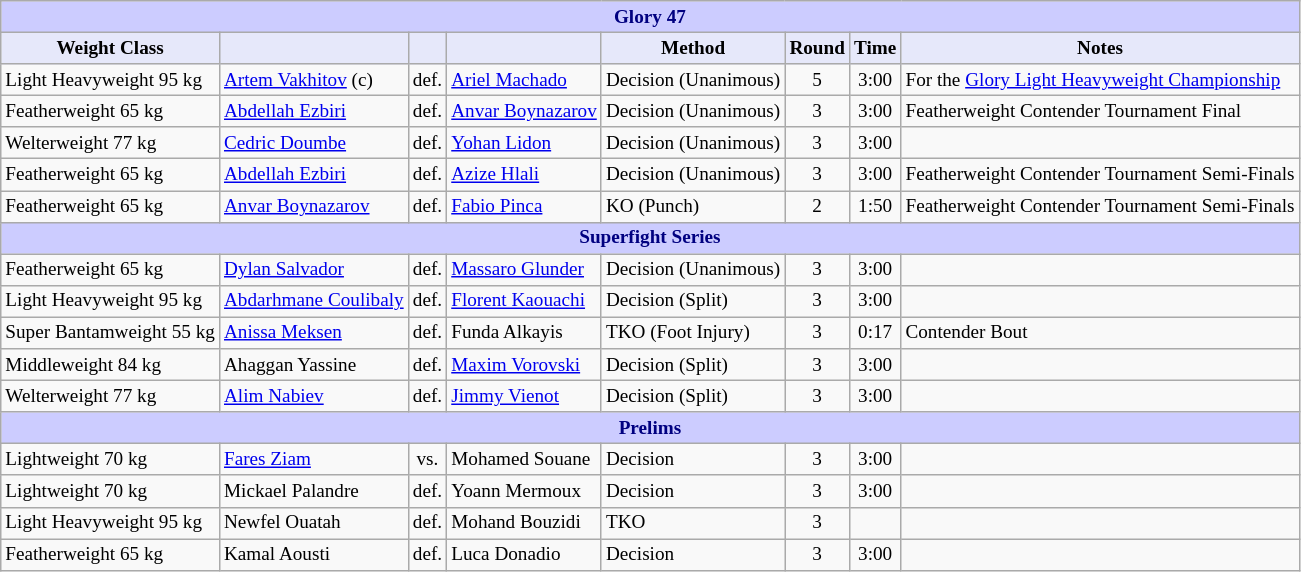<table class="wikitable" style="font-size: 80%;">
<tr>
<th colspan="8" style="background-color: #ccf; color: #000080; text-align: center;"><strong>Glory 47</strong></th>
</tr>
<tr>
<th colspan="1" style="background-color: #E6E8FA; color: #000000; text-align: center;">Weight Class</th>
<th colspan="1" style="background-color: #E6E8FA; color: #000000; text-align: center;"></th>
<th colspan="1" style="background-color: #E6E8FA; color: #000000; text-align: center;"></th>
<th colspan="1" style="background-color: #E6E8FA; color: #000000; text-align: center;"></th>
<th colspan="1" style="background-color: #E6E8FA; color: #000000; text-align: center;">Method</th>
<th colspan="1" style="background-color: #E6E8FA; color: #000000; text-align: center;">Round</th>
<th colspan="1" style="background-color: #E6E8FA; color: #000000; text-align: center;">Time</th>
<th colspan="1" style="background-color: #E6E8FA; color: #000000; text-align: center;">Notes</th>
</tr>
<tr>
<td>Light Heavyweight 95 kg</td>
<td> <a href='#'>Artem Vakhitov</a> (c)</td>
<td align=center>def.</td>
<td> <a href='#'>Ariel Machado</a></td>
<td>Decision (Unanimous)</td>
<td align=center>5</td>
<td align=center>3:00</td>
<td>For the <a href='#'>Glory Light Heavyweight Championship</a></td>
</tr>
<tr>
<td>Featherweight 65 kg</td>
<td> <a href='#'>Abdellah Ezbiri</a></td>
<td align=center>def.</td>
<td> <a href='#'>Anvar Boynazarov</a></td>
<td>Decision (Unanimous)</td>
<td align=center>3</td>
<td align=center>3:00</td>
<td>Featherweight Contender Tournament Final</td>
</tr>
<tr>
<td>Welterweight 77 kg</td>
<td> <a href='#'>Cedric Doumbe</a></td>
<td align=center>def.</td>
<td> <a href='#'>Yohan Lidon</a></td>
<td>Decision (Unanimous)</td>
<td align=center>3</td>
<td align=center>3:00</td>
<td></td>
</tr>
<tr>
<td>Featherweight 65 kg</td>
<td> <a href='#'>Abdellah Ezbiri</a></td>
<td align=center>def.</td>
<td> <a href='#'>Azize Hlali</a></td>
<td>Decision (Unanimous)</td>
<td align=center>3</td>
<td align=center>3:00</td>
<td>Featherweight Contender Tournament Semi-Finals</td>
</tr>
<tr>
<td>Featherweight 65 kg</td>
<td> <a href='#'>Anvar Boynazarov</a></td>
<td align=center>def.</td>
<td> <a href='#'>Fabio Pinca</a></td>
<td>KO (Punch)</td>
<td align=center>2</td>
<td align=center>1:50</td>
<td>Featherweight Contender Tournament Semi-Finals</td>
</tr>
<tr>
<th colspan="8" style="background-color: #ccf; color: #000080; text-align: center;"><strong>Superfight Series</strong></th>
</tr>
<tr>
<td>Featherweight 65 kg</td>
<td> <a href='#'>Dylan Salvador</a></td>
<td align=center>def.</td>
<td> <a href='#'>Massaro Glunder</a></td>
<td>Decision (Unanimous)</td>
<td align=center>3</td>
<td align=center>3:00</td>
<td></td>
</tr>
<tr>
<td>Light Heavyweight 95 kg</td>
<td> <a href='#'>Abdarhmane Coulibaly</a></td>
<td align=center>def.</td>
<td> <a href='#'>Florent Kaouachi</a></td>
<td>Decision (Split)</td>
<td align=center>3</td>
<td align=center>3:00</td>
<td></td>
</tr>
<tr>
<td>Super Bantamweight 55 kg</td>
<td> <a href='#'>Anissa Meksen</a></td>
<td align=center>def.</td>
<td> Funda Alkayis</td>
<td>TKO (Foot Injury)</td>
<td align=center>3</td>
<td align=center>0:17</td>
<td>Contender Bout</td>
</tr>
<tr>
<td>Middleweight 84 kg</td>
<td> Ahaggan Yassine</td>
<td align=center>def.</td>
<td> <a href='#'>Maxim Vorovski</a></td>
<td>Decision (Split)</td>
<td align=center>3</td>
<td align=center>3:00</td>
<td></td>
</tr>
<tr>
<td>Welterweight 77 kg</td>
<td> <a href='#'>Alim Nabiev</a></td>
<td align=center>def.</td>
<td> <a href='#'>Jimmy Vienot</a></td>
<td>Decision (Split)</td>
<td align=center>3</td>
<td align=center>3:00</td>
<td></td>
</tr>
<tr>
<th colspan="8" style="background-color: #ccf; color: #000080; text-align: center;"><strong>Prelims</strong></th>
</tr>
<tr>
<td>Lightweight 70 kg</td>
<td> <a href='#'>Fares Ziam</a></td>
<td align=center>vs.</td>
<td> Mohamed Souane</td>
<td>Decision</td>
<td align=center>3</td>
<td align=center>3:00</td>
</tr>
<tr>
<td>Lightweight 70 kg</td>
<td> Mickael Palandre</td>
<td align=center>def.</td>
<td> Yoann Mermoux</td>
<td>Decision</td>
<td align=center>3</td>
<td align=center>3:00</td>
<td></td>
</tr>
<tr>
<td>Light Heavyweight 95 kg</td>
<td> Newfel Ouatah</td>
<td align=center>def.</td>
<td> Mohand Bouzidi</td>
<td>TKO</td>
<td align=center>3</td>
<td align=center></td>
<td></td>
</tr>
<tr>
<td>Featherweight 65 kg</td>
<td> Kamal Aousti</td>
<td align=center>def.</td>
<td> Luca Donadio</td>
<td>Decision</td>
<td align=center>3</td>
<td align=center>3:00</td>
<td></td>
</tr>
</table>
